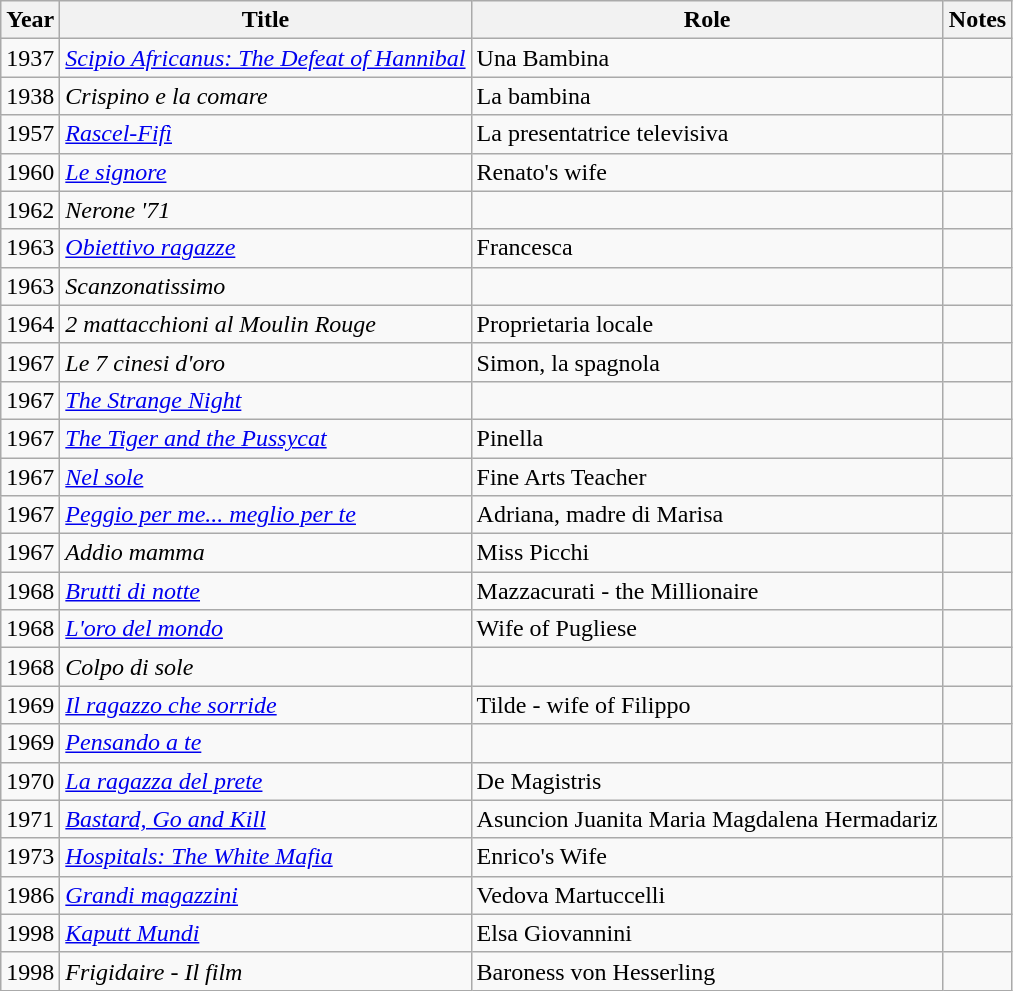<table class="wikitable">
<tr>
<th>Year</th>
<th>Title</th>
<th>Role</th>
<th>Notes</th>
</tr>
<tr>
<td>1937</td>
<td><em><a href='#'>Scipio Africanus: The Defeat of Hannibal</a></em></td>
<td>Una Bambina</td>
<td></td>
</tr>
<tr>
<td>1938</td>
<td><em>Crispino e la comare</em></td>
<td>La bambina</td>
<td></td>
</tr>
<tr>
<td>1957</td>
<td><em><a href='#'>Rascel-Fifì</a></em></td>
<td>La presentatrice televisiva</td>
<td></td>
</tr>
<tr>
<td>1960</td>
<td><em><a href='#'>Le signore</a></em></td>
<td>Renato's wife</td>
<td></td>
</tr>
<tr>
<td>1962</td>
<td><em>Nerone '71</em></td>
<td></td>
<td></td>
</tr>
<tr>
<td>1963</td>
<td><em><a href='#'>Obiettivo ragazze</a></em></td>
<td>Francesca</td>
<td></td>
</tr>
<tr>
<td>1963</td>
<td><em>Scanzonatissimo</em></td>
<td></td>
<td></td>
</tr>
<tr>
<td>1964</td>
<td><em>2 mattacchioni al Moulin Rouge</em></td>
<td>Proprietaria locale</td>
<td></td>
</tr>
<tr>
<td>1967</td>
<td><em>Le 7 cinesi d'oro</em></td>
<td>Simon, la spagnola</td>
<td></td>
</tr>
<tr>
<td>1967</td>
<td><em><a href='#'>The Strange Night</a></em></td>
<td></td>
<td></td>
</tr>
<tr>
<td>1967</td>
<td><em><a href='#'>The Tiger and the Pussycat</a></em></td>
<td>Pinella</td>
<td></td>
</tr>
<tr>
<td>1967</td>
<td><em><a href='#'>Nel sole</a></em></td>
<td>Fine Arts Teacher</td>
<td></td>
</tr>
<tr>
<td>1967</td>
<td><em><a href='#'>Peggio per me... meglio per te</a></em></td>
<td>Adriana, madre di Marisa</td>
<td></td>
</tr>
<tr>
<td>1967</td>
<td><em>Addio mamma</em></td>
<td>Miss Picchi</td>
<td></td>
</tr>
<tr>
<td>1968</td>
<td><em><a href='#'>Brutti di notte</a></em></td>
<td>Mazzacurati - the Millionaire</td>
<td></td>
</tr>
<tr>
<td>1968</td>
<td><em><a href='#'>L'oro del mondo</a></em></td>
<td>Wife of Pugliese</td>
<td></td>
</tr>
<tr>
<td>1968</td>
<td><em>Colpo di sole</em></td>
<td></td>
<td></td>
</tr>
<tr>
<td>1969</td>
<td><em><a href='#'>Il ragazzo che sorride</a></em></td>
<td>Tilde - wife of Filippo</td>
<td></td>
</tr>
<tr>
<td>1969</td>
<td><em><a href='#'>Pensando a te</a></em></td>
<td></td>
<td></td>
</tr>
<tr>
<td>1970</td>
<td><em><a href='#'>La ragazza del prete</a></em></td>
<td>De Magistris</td>
<td></td>
</tr>
<tr>
<td>1971</td>
<td><em><a href='#'>Bastard, Go and Kill</a></em></td>
<td>Asuncion Juanita Maria Magdalena Hermadariz</td>
<td></td>
</tr>
<tr>
<td>1973</td>
<td><em><a href='#'>Hospitals: The White Mafia</a></em></td>
<td>Enrico's Wife</td>
<td></td>
</tr>
<tr>
<td>1986</td>
<td><em><a href='#'>Grandi magazzini</a></em></td>
<td>Vedova Martuccelli</td>
<td></td>
</tr>
<tr>
<td>1998</td>
<td><em><a href='#'>Kaputt Mundi</a></em></td>
<td>Elsa Giovannini</td>
<td></td>
</tr>
<tr>
<td>1998</td>
<td><em>Frigidaire - Il film</em></td>
<td>Baroness von Hesserling</td>
<td></td>
</tr>
</table>
